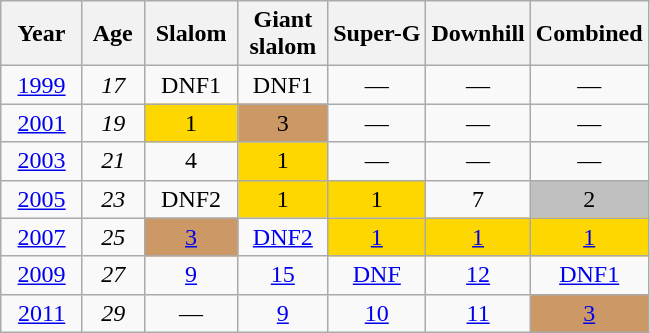<table class=wikitable style="text-align:center">
<tr>
<th>  Year  </th>
<th> Age </th>
<th> Slalom </th>
<th> Giant <br> slalom </th>
<th>Super-G</th>
<th>Downhill</th>
<th>Combined</th>
</tr>
<tr>
<td><a href='#'>1999</a></td>
<td><em>17</em></td>
<td>DNF1</td>
<td>DNF1</td>
<td>—</td>
<td>—</td>
<td>—</td>
</tr>
<tr>
<td><a href='#'>2001</a></td>
<td><em>19</em></td>
<td style="background:gold;">1</td>
<td style="background:#c96;">3</td>
<td>—</td>
<td>—</td>
<td>—</td>
</tr>
<tr>
<td><a href='#'>2003</a></td>
<td><em>21</em></td>
<td>4</td>
<td style="background:gold;">1</td>
<td>—</td>
<td>—</td>
<td>—</td>
</tr>
<tr>
<td><a href='#'>2005</a></td>
<td><em>23</em></td>
<td>DNF2</td>
<td style="background:gold;">1</td>
<td style="background:gold;">1</td>
<td>7</td>
<td style="background:silver;">2</td>
</tr>
<tr>
<td><a href='#'>2007</a></td>
<td><em>25</em></td>
<td style="background:#c96;"><a href='#'>3</a></td>
<td><a href='#'>DNF2</a></td>
<td style="background:gold;"><a href='#'>1</a></td>
<td style="background:gold;"><a href='#'>1</a></td>
<td style="background:gold;"><a href='#'>1</a></td>
</tr>
<tr>
<td><a href='#'>2009</a></td>
<td><em>27</em></td>
<td><a href='#'>9</a></td>
<td><a href='#'>15</a></td>
<td><a href='#'>DNF</a></td>
<td><a href='#'>12</a></td>
<td><a href='#'>DNF1</a></td>
</tr>
<tr>
<td><a href='#'>2011</a></td>
<td><em>29</em></td>
<td>—</td>
<td><a href='#'>9</a></td>
<td><a href='#'>10</a></td>
<td><a href='#'>11</a></td>
<td style="background:#c96;"><a href='#'>3</a></td>
</tr>
</table>
